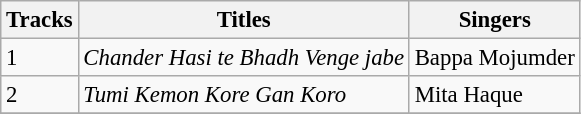<table class="wikitable" style="font-size:95%;">
<tr>
<th>Tracks</th>
<th>Titles</th>
<th>Singers</th>
</tr>
<tr>
<td>1</td>
<td><em>Chander Hasi te Bhadh Venge jabe</em></td>
<td>Bappa Mojumder</td>
</tr>
<tr>
<td>2</td>
<td><em>Tumi Kemon Kore Gan Koro</em></td>
<td>Mita Haque</td>
</tr>
<tr>
</tr>
</table>
